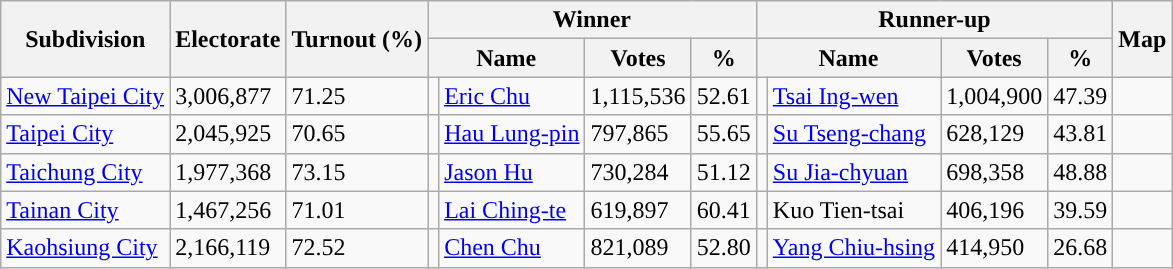<table class="wikitable sortable">
<tr>
<th rowspan="2">Subdivision</th>
<th rowspan="2">Electorate</th>
<th rowspan="2">Turnout (%)</th>
<th colspan="4">Winner</th>
<th colspan="4">Runner-up</th>
<th rowspan="2">Map</th>
</tr>
<tr>
<th colspan="2">Name</th>
<th>Votes</th>
<th>%</th>
<th colspan="2">Name</th>
<th>Votes</th>
<th>%</th>
</tr>
<tr>
<td><a href='#'>New Taipei City</a></td>
<td>3,006,877</td>
<td>71.25</td>
<td style="background-color:"></td>
<td><a href='#'>Eric Chu</a></td>
<td>1,115,536</td>
<td>52.61</td>
<td style="background-color:"></td>
<td><a href='#'>Tsai Ing-wen</a></td>
<td>1,004,900</td>
<td>47.39</td>
<td></td>
</tr>
<tr>
<td><a href='#'>Taipei City</a></td>
<td>2,045,925</td>
<td>70.65</td>
<td style="background-color:"></td>
<td><a href='#'>Hau Lung-pin</a></td>
<td>797,865</td>
<td>55.65</td>
<td style="background-color:"></td>
<td><a href='#'>Su Tseng-chang</a></td>
<td>628,129</td>
<td>43.81</td>
<td></td>
</tr>
<tr>
<td><a href='#'>Taichung City</a></td>
<td>1,977,368</td>
<td>73.15</td>
<td style="background-color:"></td>
<td><a href='#'>Jason Hu</a></td>
<td>730,284</td>
<td>51.12</td>
<td style="background-color:"></td>
<td><a href='#'>Su Jia-chyuan</a></td>
<td>698,358</td>
<td>48.88</td>
<td></td>
</tr>
<tr>
<td><a href='#'>Tainan City</a></td>
<td>1,467,256</td>
<td>71.01</td>
<td style="background-color:"></td>
<td><a href='#'>Lai Ching-te</a></td>
<td>619,897</td>
<td>60.41</td>
<td style="background-color:"></td>
<td>Kuo Tien-tsai</td>
<td>406,196</td>
<td>39.59</td>
<td></td>
</tr>
<tr>
<td><a href='#'>Kaohsiung City</a></td>
<td>2,166,119</td>
<td>72.52</td>
<td style="background-color:"></td>
<td><a href='#'>Chen Chu</a></td>
<td>821,089</td>
<td>52.80</td>
<td style="background-color:"></td>
<td><a href='#'>Yang Chiu-hsing</a></td>
<td>414,950</td>
<td>26.68</td>
<td></td>
</tr>
</table>
